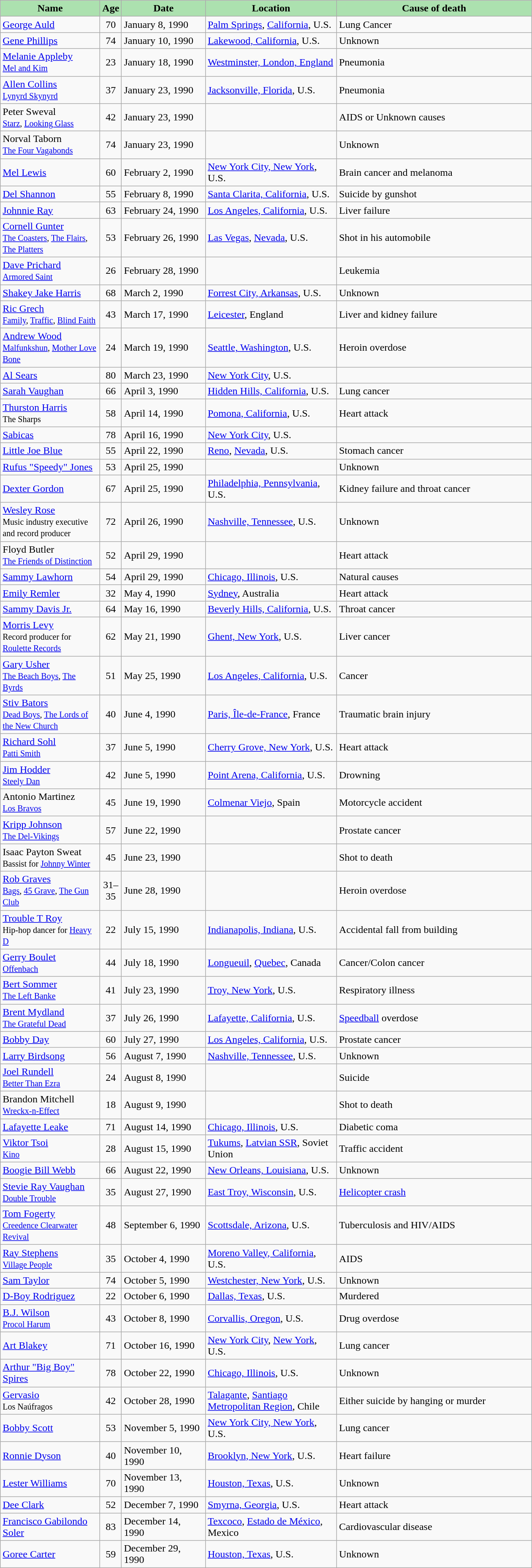<table class="wikitable sortable">
<tr>
<th style="background:#ace1af; color:black; width:150px;">Name</th>
<th style="background:#ace1af; color:black; width:25px;">Age</th>
<th style="background:#ace1af; color:black; width:125px;">Date</th>
<th style="background:#ace1af; color:black; width:200px;">Location</th>
<th style="background:#ace1af; color:black; width:300px;">Cause of death</th>
</tr>
<tr>
<td><a href='#'>George Auld</a></td>
<td style="text-align:center;">70</td>
<td>January 8, 1990</td>
<td><a href='#'>Palm Springs</a>, <a href='#'>California</a>, U.S.</td>
<td>Lung Cancer</td>
</tr>
<tr>
<td><a href='#'>Gene Phillips</a></td>
<td style="text-align:center;">74</td>
<td>January 10, 1990</td>
<td><a href='#'>Lakewood, California</a>, U.S.</td>
<td>Unknown</td>
</tr>
<tr>
<td><a href='#'>Melanie Appleby</a> <br><small><a href='#'>Mel and Kim</a></small></td>
<td style="text-align:center;">23</td>
<td>January 18, 1990</td>
<td><a href='#'>Westminster, London, England</a></td>
<td>Pneumonia</td>
</tr>
<tr>
<td><a href='#'>Allen Collins</a> <br><small><a href='#'>Lynyrd Skynyrd</a></small></td>
<td style="text-align:center;">37</td>
<td>January 23, 1990</td>
<td><a href='#'>Jacksonville, Florida</a>, U.S.</td>
<td>Pneumonia</td>
</tr>
<tr>
<td>Peter Sweval <br><small><a href='#'>Starz</a>, <a href='#'>Looking Glass</a></small></td>
<td style="text-align:center;">42</td>
<td>January 23, 1990</td>
<td></td>
<td>AIDS or Unknown causes</td>
</tr>
<tr>
<td>Norval Taborn <br><small><a href='#'>The Four Vagabonds</a></small></td>
<td style="text-align:center;">74</td>
<td>January 23, 1990</td>
<td></td>
<td>Unknown</td>
</tr>
<tr>
<td><a href='#'>Mel Lewis</a></td>
<td style="text-align:center;">60</td>
<td>February 2, 1990</td>
<td><a href='#'>New York City, New York</a>, U.S.</td>
<td>Brain cancer and melanoma</td>
</tr>
<tr>
<td><a href='#'>Del Shannon</a></td>
<td style="text-align:center;">55</td>
<td>February 8, 1990</td>
<td><a href='#'>Santa Clarita, California</a>, U.S.</td>
<td>Suicide by gunshot</td>
</tr>
<tr>
<td><a href='#'>Johnnie Ray</a></td>
<td style="text-align:center;">63</td>
<td>February 24, 1990</td>
<td><a href='#'>Los Angeles, California</a>, U.S.</td>
<td>Liver failure</td>
</tr>
<tr>
<td><a href='#'>Cornell Gunter</a> <br><small><a href='#'>The Coasters</a>, <a href='#'>The Flairs</a>, <a href='#'>The Platters</a></small></td>
<td style="text-align:center;">53</td>
<td>February 26, 1990</td>
<td><a href='#'>Las Vegas</a>, <a href='#'>Nevada</a>, U.S.</td>
<td>Shot in his automobile</td>
</tr>
<tr>
<td><a href='#'>Dave Prichard</a> <br><small><a href='#'>Armored Saint</a></small></td>
<td style="text-align:center;">26</td>
<td>February 28, 1990</td>
<td></td>
<td>Leukemia</td>
</tr>
<tr>
<td><a href='#'>Shakey Jake Harris</a></td>
<td style="text-align:center;">68</td>
<td>March 2, 1990</td>
<td><a href='#'>Forrest City, Arkansas</a>, U.S.</td>
<td>Unknown</td>
</tr>
<tr>
<td><a href='#'>Ric Grech</a> <br><small><a href='#'>Family</a>, <a href='#'>Traffic</a>, <a href='#'>Blind Faith</a></small></td>
<td style="text-align:center;">43</td>
<td>March 17, 1990</td>
<td><a href='#'>Leicester</a>, England</td>
<td>Liver and kidney failure</td>
</tr>
<tr>
<td><a href='#'>Andrew Wood</a> <br><small><a href='#'>Malfunkshun</a>, <a href='#'>Mother Love Bone</a><br></small></td>
<td style="text-align:center;">24</td>
<td>March 19, 1990</td>
<td><a href='#'>Seattle, Washington</a>, U.S.</td>
<td>Heroin overdose</td>
</tr>
<tr>
<td><a href='#'>Al Sears</a></td>
<td style="text-align:center;">80</td>
<td>March 23, 1990</td>
<td><a href='#'>New York City</a>, U.S.</td>
<td></td>
</tr>
<tr>
<td><a href='#'>Sarah Vaughan</a></td>
<td style="text-align:center;">66</td>
<td>April 3, 1990</td>
<td><a href='#'>Hidden Hills, California</a>, U.S.</td>
<td>Lung cancer</td>
</tr>
<tr>
<td><a href='#'>Thurston Harris</a> <br><small>The Sharps</small></td>
<td style="text-align:center;">58</td>
<td>April 14, 1990</td>
<td><a href='#'>Pomona, California</a>, U.S.</td>
<td>Heart attack</td>
</tr>
<tr>
<td><a href='#'>Sabicas</a></td>
<td style="text-align:center;">78</td>
<td>April 16, 1990</td>
<td><a href='#'>New York City</a>, U.S.</td>
<td></td>
</tr>
<tr>
<td><a href='#'>Little Joe Blue</a></td>
<td style="text-align:center;">55</td>
<td>April 22, 1990</td>
<td><a href='#'>Reno</a>, <a href='#'>Nevada</a>, U.S.</td>
<td>Stomach cancer</td>
</tr>
<tr>
<td><a href='#'>Rufus "Speedy" Jones</a></td>
<td style="text-align:center;">53</td>
<td>April 25, 1990</td>
<td></td>
<td>Unknown</td>
</tr>
<tr>
<td><a href='#'>Dexter Gordon</a></td>
<td style="text-align:center;">67</td>
<td>April 25, 1990</td>
<td><a href='#'>Philadelphia, Pennsylvania</a>, U.S.</td>
<td>Kidney failure and throat cancer</td>
</tr>
<tr>
<td><a href='#'>Wesley Rose</a> <br><small>Music industry executive and record producer</small></td>
<td style="text-align:center;">72</td>
<td>April 26, 1990</td>
<td><a href='#'>Nashville, Tennessee</a>, U.S.</td>
<td>Unknown</td>
</tr>
<tr>
<td>Floyd Butler <br><small><a href='#'>The Friends of Distinction</a></small></td>
<td style="text-align:center;">52</td>
<td>April 29, 1990</td>
<td></td>
<td>Heart attack</td>
</tr>
<tr>
<td><a href='#'>Sammy Lawhorn</a></td>
<td style="text-align:center;">54</td>
<td>April 29, 1990</td>
<td><a href='#'>Chicago, Illinois</a>, U.S.</td>
<td>Natural causes</td>
</tr>
<tr>
<td><a href='#'>Emily Remler</a></td>
<td style="text-align:center;">32</td>
<td>May 4, 1990</td>
<td><a href='#'>Sydney</a>, Australia</td>
<td>Heart attack</td>
</tr>
<tr>
<td><a href='#'>Sammy Davis Jr.</a></td>
<td style="text-align:center;">64</td>
<td>May 16, 1990</td>
<td><a href='#'>Beverly Hills, California</a>, U.S.</td>
<td>Throat cancer</td>
</tr>
<tr>
<td><a href='#'>Morris Levy</a> <br><small>Record producer for <a href='#'>Roulette Records</a></small></td>
<td style="text-align:center;">62</td>
<td>May 21, 1990</td>
<td><a href='#'>Ghent, New York</a>, U.S.</td>
<td>Liver cancer</td>
</tr>
<tr>
<td><a href='#'>Gary Usher</a> <br><small><a href='#'>The Beach Boys</a>, <a href='#'>The Byrds</a></small></td>
<td style="text-align:center;">51</td>
<td>May 25, 1990</td>
<td><a href='#'>Los Angeles, California</a>, U.S.</td>
<td>Cancer</td>
</tr>
<tr>
<td><a href='#'>Stiv Bators</a> <br><small><a href='#'>Dead Boys</a>, <a href='#'>The Lords of the New Church</a></small></td>
<td style="text-align:center;">40</td>
<td>June 4, 1990</td>
<td><a href='#'>Paris, Île-de-France</a>, France</td>
<td>Traumatic brain injury</td>
</tr>
<tr>
<td><a href='#'>Richard Sohl</a> <br><small><a href='#'>Patti Smith</a></small></td>
<td style="text-align:center;">37</td>
<td>June 5, 1990</td>
<td><a href='#'>Cherry Grove, New York</a>, U.S.</td>
<td>Heart attack</td>
</tr>
<tr>
<td><a href='#'>Jim Hodder</a> <br><small><a href='#'>Steely Dan</a></small></td>
<td style="text-align:center;">42</td>
<td>June 5, 1990</td>
<td><a href='#'>Point Arena, California</a>, U.S.</td>
<td>Drowning</td>
</tr>
<tr>
<td>Antonio Martinez <br><small><a href='#'>Los Bravos</a></small></td>
<td style="text-align:center;">45</td>
<td>June 19, 1990</td>
<td><a href='#'>Colmenar Viejo</a>, Spain</td>
<td>Motorcycle accident</td>
</tr>
<tr>
<td><a href='#'>Kripp Johnson</a> <br><small><a href='#'>The Del-Vikings</a></small></td>
<td style="text-align:center;">57</td>
<td>June 22, 1990</td>
<td></td>
<td>Prostate cancer</td>
</tr>
<tr>
<td>Isaac Payton Sweat <br><small>Bassist for <a href='#'>Johnny Winter</a></small></td>
<td style="text-align:center;">45</td>
<td>June 23, 1990</td>
<td></td>
<td>Shot to death</td>
</tr>
<tr>
<td><a href='#'>Rob Graves</a> <br><small><a href='#'>Bags</a>, <a href='#'>45 Grave</a>, <a href='#'>The Gun Club</a></small></td>
<td style="text-align:center;">31–35</td>
<td>June 28, 1990</td>
<td></td>
<td>Heroin overdose</td>
</tr>
<tr>
<td><a href='#'>Trouble T Roy</a> <br><small>Hip-hop dancer for <a href='#'>Heavy D</a></small></td>
<td style="text-align:center;">22</td>
<td>July 15, 1990</td>
<td><a href='#'>Indianapolis, Indiana</a>, U.S.</td>
<td>Accidental fall from building</td>
</tr>
<tr>
<td><a href='#'>Gerry Boulet</a> <br><small><a href='#'>Offenbach</a></small></td>
<td style="text-align:center;">44</td>
<td>July 18, 1990</td>
<td><a href='#'>Longueuil</a>, <a href='#'>Quebec</a>, Canada</td>
<td>Cancer/Colon cancer</td>
</tr>
<tr>
<td><a href='#'>Bert Sommer</a> <br> <small><a href='#'>The Left Banke</a></small></td>
<td style="text-align:center;">41</td>
<td>July 23, 1990</td>
<td><a href='#'>Troy, New York</a>, U.S.</td>
<td>Respiratory illness</td>
</tr>
<tr>
<td><a href='#'>Brent Mydland</a> <br><small><a href='#'>The Grateful Dead</a></small></td>
<td style="text-align:center;">37</td>
<td>July 26, 1990</td>
<td><a href='#'>Lafayette, California</a>, U.S.</td>
<td><a href='#'>Speedball</a> overdose</td>
</tr>
<tr>
<td><a href='#'>Bobby Day</a></td>
<td style="text-align:center;">60</td>
<td>July 27, 1990</td>
<td><a href='#'>Los Angeles, California</a>, U.S.</td>
<td>Prostate cancer</td>
</tr>
<tr>
<td><a href='#'>Larry Birdsong</a></td>
<td style="text-align:center;">56</td>
<td>August 7, 1990</td>
<td><a href='#'>Nashville, Tennessee</a>, U.S.</td>
<td>Unknown</td>
</tr>
<tr>
<td><a href='#'>Joel Rundell</a> <br><small><a href='#'>Better Than Ezra</a></small></td>
<td style="text-align:center;">24</td>
<td>August 8, 1990</td>
<td></td>
<td>Suicide</td>
</tr>
<tr>
<td>Brandon Mitchell <br><small><a href='#'>Wreckx-n-Effect</a></small></td>
<td style="text-align:center;">18</td>
<td>August 9, 1990</td>
<td></td>
<td>Shot to death</td>
</tr>
<tr>
<td><a href='#'>Lafayette Leake</a></td>
<td style="text-align:center;">71</td>
<td>August 14, 1990</td>
<td><a href='#'>Chicago, Illinois</a>, U.S.</td>
<td>Diabetic coma</td>
</tr>
<tr>
<td><a href='#'>Viktor Tsoi</a> <br><small><a href='#'>Kino</a></small></td>
<td style="text-align:center;">28</td>
<td>August 15, 1990</td>
<td><a href='#'>Tukums</a>, <a href='#'>Latvian SSR</a>, Soviet Union</td>
<td>Traffic accident</td>
</tr>
<tr>
<td><a href='#'>Boogie Bill Webb</a></td>
<td style="text-align:center;">66</td>
<td>August 22, 1990</td>
<td><a href='#'>New Orleans, Louisiana</a>, U.S.</td>
<td>Unknown</td>
</tr>
<tr>
<td><a href='#'>Stevie Ray Vaughan</a> <br><small><a href='#'>Double Trouble</a></small></td>
<td style="text-align:center;">35</td>
<td>August 27, 1990</td>
<td><a href='#'>East Troy, Wisconsin</a>, U.S.</td>
<td><a href='#'>Helicopter crash</a></td>
</tr>
<tr>
<td><a href='#'>Tom Fogerty</a> <br><small><a href='#'>Creedence Clearwater Revival</a></small></td>
<td style="text-align:center;">48</td>
<td>September 6, 1990</td>
<td><a href='#'>Scottsdale, Arizona</a>, U.S.</td>
<td>Tuberculosis and HIV/AIDS</td>
</tr>
<tr>
<td><a href='#'>Ray Stephens</a><br><small><a href='#'>Village People</a></small></td>
<td style="text-align:center;">35</td>
<td>October 4, 1990</td>
<td><a href='#'>Moreno Valley, California</a>, U.S.</td>
<td>AIDS</td>
</tr>
<tr>
<td><a href='#'>Sam Taylor</a></td>
<td style="text-align:center;">74</td>
<td>October 5, 1990</td>
<td><a href='#'>Westchester, New York</a>, U.S.</td>
<td>Unknown</td>
</tr>
<tr>
<td><a href='#'>D-Boy Rodriguez</a></td>
<td style="text-align:center;">22</td>
<td>October 6, 1990</td>
<td><a href='#'>Dallas, Texas</a>, U.S.</td>
<td>Murdered</td>
</tr>
<tr>
<td><a href='#'>B.J. Wilson</a> <br><small><a href='#'>Procol Harum</a></small></td>
<td style="text-align:center;">43</td>
<td>October 8, 1990</td>
<td><a href='#'>Corvallis, Oregon</a>, U.S.</td>
<td>Drug overdose</td>
</tr>
<tr>
<td><a href='#'>Art Blakey</a></td>
<td style="text-align:center;">71</td>
<td>October 16, 1990</td>
<td><a href='#'>New York City</a>, <a href='#'>New York</a>, U.S.</td>
<td>Lung cancer</td>
</tr>
<tr>
<td><a href='#'>Arthur "Big Boy" Spires</a></td>
<td style="text-align:center;">78</td>
<td>October 22, 1990</td>
<td><a href='#'>Chicago, Illinois</a>, U.S.</td>
<td>Unknown</td>
</tr>
<tr>
<td><a href='#'>Gervasio</a> <br><small>Los Naúfragos</small></td>
<td style="text-align:center;">42</td>
<td>October 28, 1990</td>
<td><a href='#'>Talagante</a>, <a href='#'>Santiago Metropolitan Region</a>, Chile</td>
<td>Either suicide by hanging or murder</td>
</tr>
<tr>
<td><a href='#'>Bobby Scott</a></td>
<td style="text-align:center;">53</td>
<td>November 5, 1990</td>
<td><a href='#'>New York City, New York</a>, U.S.</td>
<td>Lung cancer</td>
</tr>
<tr>
<td><a href='#'>Ronnie Dyson</a></td>
<td style="text-align:center;">40</td>
<td>November 10, 1990</td>
<td><a href='#'>Brooklyn, New York</a>, U.S.</td>
<td>Heart failure</td>
</tr>
<tr>
<td><a href='#'>Lester Williams</a></td>
<td style="text-align:center;">70</td>
<td>November 13, 1990</td>
<td><a href='#'>Houston, Texas</a>, U.S.</td>
<td>Unknown</td>
</tr>
<tr>
<td><a href='#'>Dee Clark</a></td>
<td style="text-align:center;">52</td>
<td>December 7, 1990</td>
<td><a href='#'>Smyrna, Georgia</a>, U.S.</td>
<td>Heart attack</td>
</tr>
<tr>
<td><a href='#'>Francisco Gabilondo Soler</a></td>
<td style="text-align:center;">83</td>
<td>December 14, 1990</td>
<td><a href='#'>Texcoco</a>, <a href='#'>Estado de México</a>, Mexico</td>
<td>Cardiovascular disease</td>
</tr>
<tr>
<td><a href='#'>Goree Carter</a></td>
<td style="text-align:center;">59</td>
<td>December 29, 1990</td>
<td><a href='#'>Houston, Texas</a>, U.S.</td>
<td>Unknown</td>
</tr>
</table>
